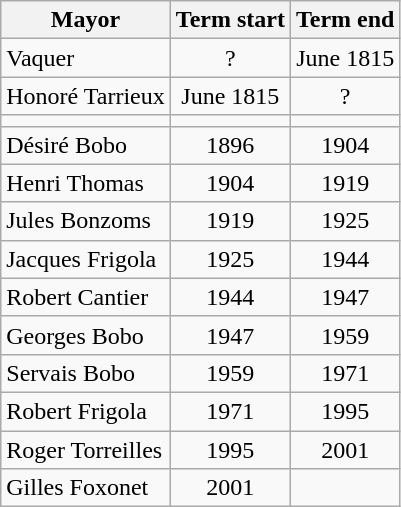<table class="wikitable">
<tr>
<th>Mayor</th>
<th>Term start</th>
<th>Term end</th>
</tr>
<tr>
<td>Vaquer</td>
<td align=center>?</td>
<td align=center>June 1815</td>
</tr>
<tr>
<td>Honoré Tarrieux</td>
<td align=center>June 1815</td>
<td align=center>?</td>
</tr>
<tr>
<td></td>
<td align=center></td>
<td align=center></td>
</tr>
<tr>
<td>Désiré Bobo</td>
<td align=center>1896</td>
<td align=center>1904</td>
</tr>
<tr>
<td>Henri Thomas</td>
<td align=center>1904</td>
<td align=center>1919</td>
</tr>
<tr>
<td>Jules Bonzoms</td>
<td align=center>1919</td>
<td align=center>1925</td>
</tr>
<tr>
<td>Jacques Frigola</td>
<td align=center>1925</td>
<td align=center>1944</td>
</tr>
<tr>
<td>Robert Cantier</td>
<td align=center>1944</td>
<td align=center>1947</td>
</tr>
<tr>
<td>Georges Bobo</td>
<td align=center>1947</td>
<td align=center>1959</td>
</tr>
<tr>
<td>Servais Bobo</td>
<td align=center>1959</td>
<td align=center>1971</td>
</tr>
<tr>
<td>Robert Frigola</td>
<td align=center>1971</td>
<td align=center>1995</td>
</tr>
<tr>
<td>Roger Torreilles</td>
<td align=center>1995</td>
<td align=center>2001</td>
</tr>
<tr>
<td>Gilles Foxonet</td>
<td align=center>2001</td>
<td align=center></td>
</tr>
</table>
